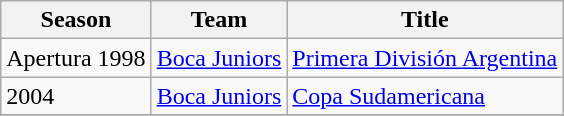<table class="wikitable">
<tr>
<th>Season</th>
<th>Team</th>
<th>Title</th>
</tr>
<tr>
<td>Apertura 1998</td>
<td><a href='#'>Boca Juniors</a></td>
<td><a href='#'>Primera División Argentina</a></td>
</tr>
<tr>
<td>2004</td>
<td><a href='#'>Boca Juniors</a></td>
<td><a href='#'>Copa Sudamericana</a></td>
</tr>
<tr>
</tr>
</table>
